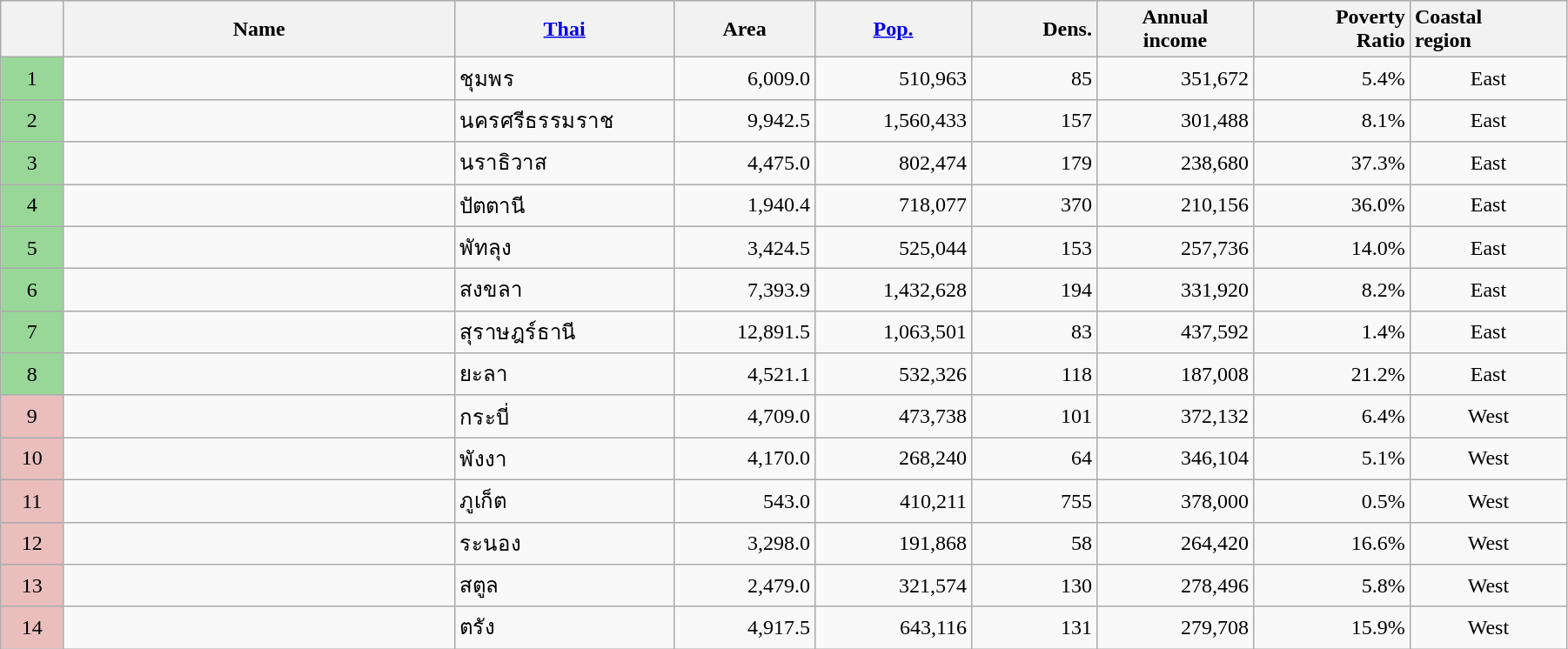<table class="wikitable sortable" style="width:95%;">
<tr>
<th scope="col" style="width:4%;text-align:right;" class="unsortable"> </th>
<th scope="col" style="width:25%;text-align:center;">Name</th>
<th scope="col" style="width:14%;text-align:center;"><a href='#'>Thai</a></th>
<th scope="col" style="width:9%;text-align:center;">Area</th>
<th scope="col" style="width:10%;text-align:center;"><a href='#'>Pop.</a></th>
<th scope="col" style="width:8%;text-align:right;">Dens.</th>
<th scope="col" style="width:10%;text-align=right;">Annual<br>income</th>
<th scope="col" style="width:10%;text-align:right;">Poverty<br>Ratio</th>
<th scope="col" style="width:10%;text-align:left;">Coastal<br>region</th>
</tr>
<tr>
<td style="text-align:center;background:#98d798;">1</td>
<td></td>
<td>ชุมพร</td>
<td style="text-align:right;">6,009.0</td>
<td style="text-align:right;">510,963</td>
<td style="text-align:right;">85</td>
<td style="text-align:right;">351,672</td>
<td style="text-align:right;">5.4%</td>
<td style="text-align:center;">East</td>
</tr>
<tr>
<td style="text-align:center;background:#98d798;">2</td>
<td></td>
<td>นครศรีธรรมราช</td>
<td style="text-align:right;">9,942.5</td>
<td style="text-align:right;">1,560,433</td>
<td style="text-align:right;">157</td>
<td style="text-align:right;">301,488</td>
<td style="text-align:right;">8.1%</td>
<td style="text-align:center;">East</td>
</tr>
<tr>
<td style="text-align:center;background:#98d798;">3</td>
<td></td>
<td>นราธิวาส</td>
<td style="text-align:right;">4,475.0</td>
<td style="text-align:right;">802,474</td>
<td style="text-align:right;">179</td>
<td style="text-align:right;">238,680</td>
<td style="text-align:right;">37.3%</td>
<td style="text-align:center;">East</td>
</tr>
<tr>
<td style="text-align:center;background:#98d798;">4</td>
<td></td>
<td>ปัตตานี</td>
<td style="text-align:right;">1,940.4</td>
<td style="text-align:right;">718,077</td>
<td style="text-align:right;">370</td>
<td style="text-align:right;">210,156</td>
<td style="text-align:right;">36.0%</td>
<td style="text-align:center;">East</td>
</tr>
<tr>
<td style="text-align:center;background:#98d798;">5</td>
<td></td>
<td>พัทลุง</td>
<td style="text-align:right;">3,424.5</td>
<td style="text-align:right;">525,044</td>
<td style="text-align:right;">153</td>
<td style="text-align:right;">257,736</td>
<td style="text-align:right;">14.0%</td>
<td style="text-align:center;">East</td>
</tr>
<tr>
<td style="text-align:center;background:#98d798;">6</td>
<td></td>
<td>สงขลา</td>
<td style="text-align:right;">7,393.9</td>
<td style="text-align:right;">1,432,628</td>
<td style="text-align:right;">194</td>
<td style="text-align:right;">331,920</td>
<td style="text-align:right;">8.2%</td>
<td style="text-align:center;">East</td>
</tr>
<tr>
<td style="text-align:center;background:#98d798;">7</td>
<td></td>
<td>สุราษฎร์ธานี</td>
<td style="text-align:right;">12,891.5</td>
<td style="text-align:right;">1,063,501</td>
<td style="text-align:right;">83</td>
<td style="text-align:right;">437,592</td>
<td style="text-align:right;">1.4%</td>
<td style="text-align:center;">East</td>
</tr>
<tr>
<td style="text-align:center;background:#98d798;">8</td>
<td></td>
<td>ยะลา</td>
<td style="text-align:right;">4,521.1</td>
<td style="text-align:right;">532,326</td>
<td style="text-align:right;">118</td>
<td style="text-align:right;">187,008</td>
<td style="text-align:right;">21.2%</td>
<td style="text-align:center;">East</td>
</tr>
<tr>
<td style="text-align:center;background:#ebbebe;">9</td>
<td></td>
<td>กระบี่</td>
<td style="text-align:right;">4,709.0</td>
<td style="text-align:right;">473,738</td>
<td style="text-align:right;">101</td>
<td style="text-align:right;">372,132</td>
<td style="text-align:right;">6.4%</td>
<td style="text-align:center;">West</td>
</tr>
<tr>
<td style="text-align:center;background:#ebbebe;">10</td>
<td></td>
<td>พังงา</td>
<td style="text-align:right;">4,170.0</td>
<td style="text-align:right;">268,240</td>
<td style="text-align:right;">64</td>
<td style="text-align:right;">346,104</td>
<td style="text-align:right;">5.1%</td>
<td style="text-align:center;">West</td>
</tr>
<tr>
<td style="text-align:center;background:#ebbebe;">11</td>
<td></td>
<td>ภูเก็ต</td>
<td style="text-align:right;">543.0</td>
<td style="text-align:right;">410,211</td>
<td style="text-align:right;">755</td>
<td style="text-align:right;">378,000</td>
<td style="text-align:right;">0.5%</td>
<td style="text-align:center;">West</td>
</tr>
<tr>
<td style="text-align:center;background:#ebbebe;">12</td>
<td></td>
<td>ระนอง</td>
<td style="text-align:right;">3,298.0</td>
<td style="text-align:right;">191,868</td>
<td style="text-align:right;">58</td>
<td style="text-align:right;">264,420</td>
<td style="text-align:right;">16.6%</td>
<td style="text-align:center;">West</td>
</tr>
<tr>
<td style="text-align:center;background:#ebbebe;">13</td>
<td></td>
<td>สตูล</td>
<td style="text-align:right;">2,479.0</td>
<td style="text-align:right;">321,574</td>
<td style="text-align:right;">130</td>
<td style="text-align:right;">278,496</td>
<td style="text-align:right;">5.8%</td>
<td style="text-align:center;">West</td>
</tr>
<tr>
<td style="text-align:center;background:#ebbebe;">14</td>
<td></td>
<td>ตรัง</td>
<td style="text-align:right;">4,917.5</td>
<td style="text-align:right;">643,116</td>
<td style="text-align:right;">131</td>
<td style="text-align:right;">279,708</td>
<td style="text-align:right;">15.9%</td>
<td style="text-align:center;">West</td>
</tr>
</table>
